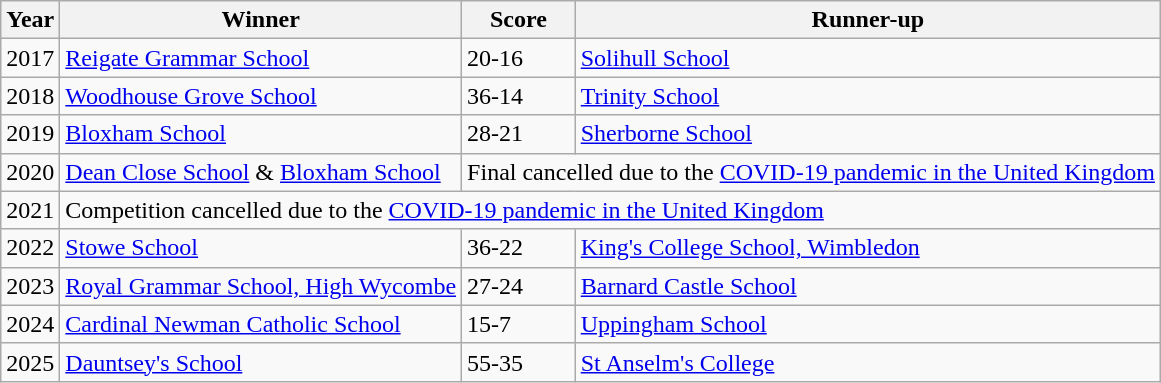<table class="wikitable">
<tr>
<th>Year</th>
<th>Winner</th>
<th>Score</th>
<th>Runner-up</th>
</tr>
<tr>
<td>2017</td>
<td><a href='#'>Reigate Grammar School</a></td>
<td>20-16</td>
<td><a href='#'>Solihull School</a></td>
</tr>
<tr>
<td>2018</td>
<td><a href='#'>Woodhouse Grove School</a></td>
<td>36-14</td>
<td><a href='#'>Trinity School</a></td>
</tr>
<tr>
<td>2019</td>
<td><a href='#'>Bloxham School</a></td>
<td>28-21</td>
<td><a href='#'>Sherborne School</a></td>
</tr>
<tr>
<td>2020</td>
<td><a href='#'>Dean Close School</a> & <a href='#'>Bloxham School</a></td>
<td colspan="2">Final cancelled due to the <a href='#'>COVID-19 pandemic in the United Kingdom</a><em></td>
</tr>
<tr>
<td>2021</td>
<td colspan="3"></em>Competition cancelled due to the <a href='#'>COVID-19 pandemic in the United Kingdom</a><em></td>
</tr>
<tr>
<td>2022</td>
<td><a href='#'>Stowe School</a></td>
<td>36-22</td>
<td><a href='#'>King's College School, Wimbledon</a></td>
</tr>
<tr>
<td>2023</td>
<td><a href='#'>Royal Grammar School, High Wycombe</a></td>
<td>27-24</td>
<td><a href='#'>Barnard Castle School</a></td>
</tr>
<tr>
<td>2024</td>
<td><a href='#'>Cardinal Newman Catholic School</a></td>
<td>15-7</td>
<td><a href='#'>Uppingham School</a></td>
</tr>
<tr>
<td>2025</td>
<td><a href='#'>Dauntsey's School</a></td>
<td>55-35</td>
<td><a href='#'>St Anselm's College</a></td>
</tr>
</table>
